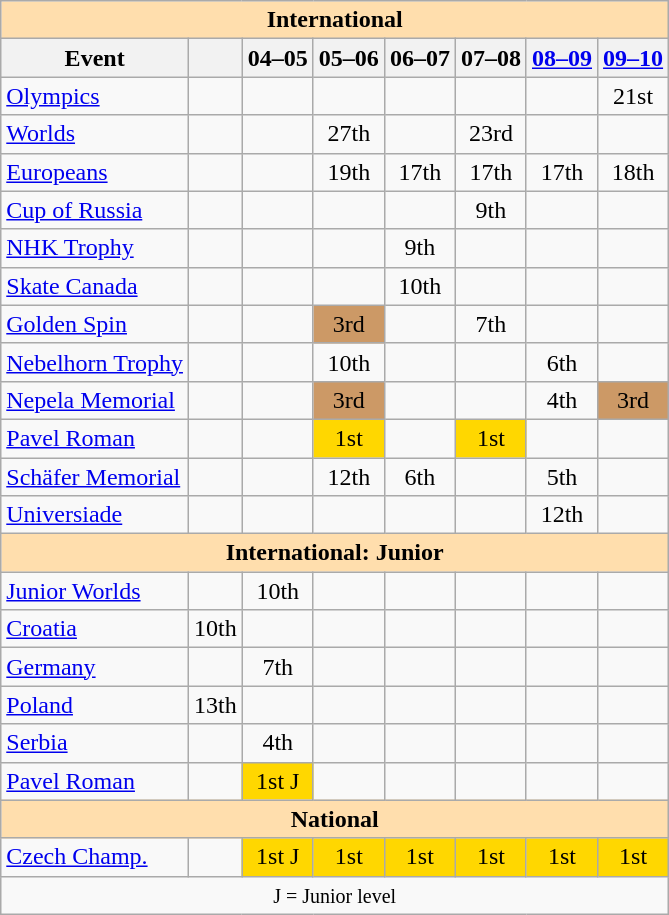<table class="wikitable" style="text-align:center">
<tr>
<th style="background-color: #ffdead; " colspan=8 align=center>International</th>
</tr>
<tr>
<th>Event</th>
<th></th>
<th>04–05</th>
<th>05–06</th>
<th>06–07</th>
<th>07–08</th>
<th><a href='#'>08–09</a></th>
<th><a href='#'>09–10</a></th>
</tr>
<tr>
<td align=left><a href='#'>Olympics</a></td>
<td></td>
<td></td>
<td></td>
<td></td>
<td></td>
<td></td>
<td>21st</td>
</tr>
<tr>
<td align=left><a href='#'>Worlds</a></td>
<td></td>
<td></td>
<td>27th</td>
<td></td>
<td>23rd</td>
<td></td>
<td></td>
</tr>
<tr>
<td align=left><a href='#'>Europeans</a></td>
<td></td>
<td></td>
<td>19th</td>
<td>17th</td>
<td>17th</td>
<td>17th</td>
<td>18th</td>
</tr>
<tr>
<td align=left> <a href='#'>Cup of Russia</a></td>
<td></td>
<td></td>
<td></td>
<td></td>
<td>9th</td>
<td></td>
<td></td>
</tr>
<tr>
<td align=left> <a href='#'>NHK Trophy</a></td>
<td></td>
<td></td>
<td></td>
<td>9th</td>
<td></td>
<td></td>
<td></td>
</tr>
<tr>
<td align=left> <a href='#'>Skate Canada</a></td>
<td></td>
<td></td>
<td></td>
<td>10th</td>
<td></td>
<td></td>
<td></td>
</tr>
<tr>
<td align=left><a href='#'>Golden Spin</a></td>
<td></td>
<td></td>
<td bgcolor=cc9966>3rd</td>
<td></td>
<td>7th</td>
<td></td>
<td></td>
</tr>
<tr>
<td align=left><a href='#'>Nebelhorn Trophy</a></td>
<td></td>
<td></td>
<td>10th</td>
<td></td>
<td></td>
<td>6th</td>
<td></td>
</tr>
<tr>
<td align=left><a href='#'>Nepela Memorial</a></td>
<td></td>
<td></td>
<td bgcolor=cc9966>3rd</td>
<td></td>
<td></td>
<td>4th</td>
<td bgcolor=cc9966>3rd</td>
</tr>
<tr>
<td align=left><a href='#'>Pavel Roman</a></td>
<td></td>
<td></td>
<td bgcolor=gold>1st</td>
<td></td>
<td bgcolor=gold>1st</td>
<td></td>
<td></td>
</tr>
<tr>
<td align=left><a href='#'>Schäfer Memorial</a></td>
<td></td>
<td></td>
<td>12th</td>
<td>6th</td>
<td></td>
<td>5th</td>
<td></td>
</tr>
<tr>
<td align=left><a href='#'>Universiade</a></td>
<td></td>
<td></td>
<td></td>
<td></td>
<td></td>
<td>12th</td>
<td></td>
</tr>
<tr>
<th style="background-color: #ffdead; " colspan=8 align=center>International: Junior</th>
</tr>
<tr>
<td align=left><a href='#'>Junior Worlds</a></td>
<td></td>
<td>10th</td>
<td></td>
<td></td>
<td></td>
<td></td>
<td></td>
</tr>
<tr>
<td align=left> <a href='#'>Croatia</a></td>
<td>10th</td>
<td></td>
<td></td>
<td></td>
<td></td>
<td></td>
<td></td>
</tr>
<tr>
<td align=left> <a href='#'>Germany</a></td>
<td></td>
<td>7th</td>
<td></td>
<td></td>
<td></td>
<td></td>
<td></td>
</tr>
<tr>
<td align=left> <a href='#'>Poland</a></td>
<td>13th</td>
<td></td>
<td></td>
<td></td>
<td></td>
<td></td>
<td></td>
</tr>
<tr>
<td align=left> <a href='#'>Serbia</a></td>
<td></td>
<td>4th</td>
<td></td>
<td></td>
<td></td>
<td></td>
<td></td>
</tr>
<tr>
<td align=left><a href='#'>Pavel Roman</a></td>
<td></td>
<td bgcolor=gold>1st J</td>
<td></td>
<td></td>
<td></td>
<td></td>
<td></td>
</tr>
<tr>
<th style="background-color: #ffdead; " colspan=8 align=center>National</th>
</tr>
<tr>
<td align=left><a href='#'>Czech Champ.</a></td>
<td></td>
<td bgcolor=gold>1st J</td>
<td bgcolor=gold>1st</td>
<td bgcolor=gold>1st</td>
<td bgcolor=gold>1st</td>
<td bgcolor=gold>1st</td>
<td bgcolor=gold>1st</td>
</tr>
<tr>
<td colspan=8 align=center><small> J = Junior level </small></td>
</tr>
</table>
